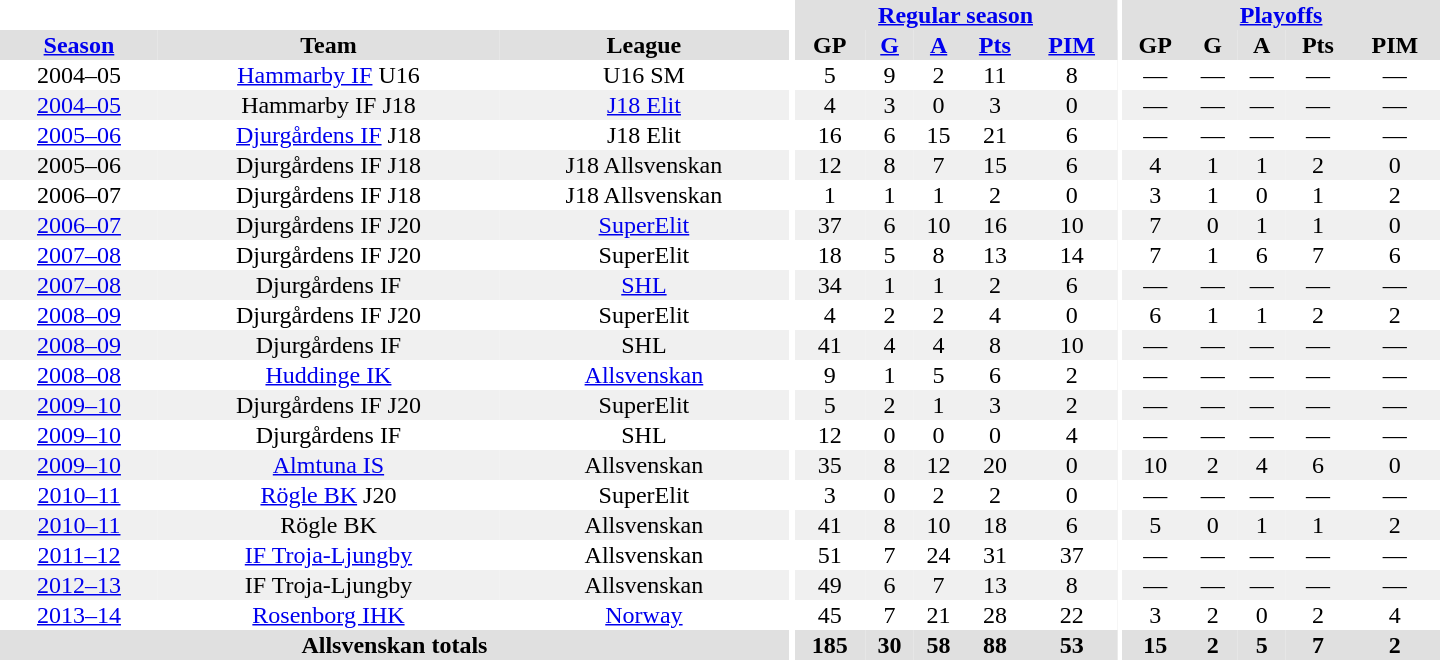<table border="0" cellpadding="1" cellspacing="0" style="text-align:center; width:60em">
<tr bgcolor="#e0e0e0">
<th colspan="3" bgcolor="#ffffff"></th>
<th rowspan="99" bgcolor="#ffffff"></th>
<th colspan="5"><a href='#'>Regular season</a></th>
<th rowspan="99" bgcolor="#ffffff"></th>
<th colspan="5"><a href='#'>Playoffs</a></th>
</tr>
<tr bgcolor="#e0e0e0">
<th><a href='#'>Season</a></th>
<th>Team</th>
<th>League</th>
<th>GP</th>
<th><a href='#'>G</a></th>
<th><a href='#'>A</a></th>
<th><a href='#'>Pts</a></th>
<th><a href='#'>PIM</a></th>
<th>GP</th>
<th>G</th>
<th>A</th>
<th>Pts</th>
<th>PIM</th>
</tr>
<tr>
<td>2004–05</td>
<td><a href='#'>Hammarby IF</a> U16</td>
<td>U16 SM</td>
<td>5</td>
<td>9</td>
<td>2</td>
<td>11</td>
<td>8</td>
<td>—</td>
<td>—</td>
<td>—</td>
<td>—</td>
<td>—</td>
</tr>
<tr bgcolor="#f0f0f0">
<td><a href='#'>2004–05</a></td>
<td>Hammarby IF J18</td>
<td><a href='#'>J18 Elit</a></td>
<td>4</td>
<td>3</td>
<td>0</td>
<td>3</td>
<td>0</td>
<td>—</td>
<td>—</td>
<td>—</td>
<td>—</td>
<td>—</td>
</tr>
<tr>
<td><a href='#'>2005–06</a></td>
<td><a href='#'>Djurgårdens IF</a> J18</td>
<td>J18 Elit</td>
<td>16</td>
<td>6</td>
<td>15</td>
<td>21</td>
<td>6</td>
<td>—</td>
<td>—</td>
<td>—</td>
<td>—</td>
<td>—</td>
</tr>
<tr bgcolor="#f0f0f0">
<td>2005–06</td>
<td>Djurgårdens IF J18</td>
<td>J18 Allsvenskan</td>
<td>12</td>
<td>8</td>
<td>7</td>
<td>15</td>
<td>6</td>
<td>4</td>
<td>1</td>
<td>1</td>
<td>2</td>
<td>0</td>
</tr>
<tr>
<td>2006–07</td>
<td>Djurgårdens IF J18</td>
<td>J18 Allsvenskan</td>
<td>1</td>
<td>1</td>
<td>1</td>
<td>2</td>
<td>0</td>
<td>3</td>
<td>1</td>
<td>0</td>
<td>1</td>
<td>2</td>
</tr>
<tr bgcolor="#f0f0f0">
<td><a href='#'>2006–07</a></td>
<td>Djurgårdens IF J20</td>
<td><a href='#'>SuperElit</a></td>
<td>37</td>
<td>6</td>
<td>10</td>
<td>16</td>
<td>10</td>
<td>7</td>
<td>0</td>
<td>1</td>
<td>1</td>
<td>0</td>
</tr>
<tr>
<td><a href='#'>2007–08</a></td>
<td>Djurgårdens IF J20</td>
<td>SuperElit</td>
<td>18</td>
<td>5</td>
<td>8</td>
<td>13</td>
<td>14</td>
<td>7</td>
<td>1</td>
<td>6</td>
<td>7</td>
<td>6</td>
</tr>
<tr bgcolor="#f0f0f0">
<td><a href='#'>2007–08</a></td>
<td>Djurgårdens IF</td>
<td><a href='#'>SHL</a></td>
<td>34</td>
<td>1</td>
<td>1</td>
<td>2</td>
<td>6</td>
<td>—</td>
<td>—</td>
<td>—</td>
<td>—</td>
<td>—</td>
</tr>
<tr>
<td><a href='#'>2008–09</a></td>
<td>Djurgårdens IF J20</td>
<td>SuperElit</td>
<td>4</td>
<td>2</td>
<td>2</td>
<td>4</td>
<td>0</td>
<td>6</td>
<td>1</td>
<td>1</td>
<td>2</td>
<td>2</td>
</tr>
<tr bgcolor="#f0f0f0">
<td><a href='#'>2008–09</a></td>
<td>Djurgårdens IF</td>
<td>SHL</td>
<td>41</td>
<td>4</td>
<td>4</td>
<td>8</td>
<td>10</td>
<td>—</td>
<td>—</td>
<td>—</td>
<td>—</td>
<td>—</td>
</tr>
<tr>
<td><a href='#'>2008–08</a></td>
<td><a href='#'>Huddinge IK</a></td>
<td><a href='#'>Allsvenskan</a></td>
<td>9</td>
<td>1</td>
<td>5</td>
<td>6</td>
<td>2</td>
<td>—</td>
<td>—</td>
<td>—</td>
<td>—</td>
<td>—</td>
</tr>
<tr bgcolor="#f0f0f0">
<td><a href='#'>2009–10</a></td>
<td>Djurgårdens IF J20</td>
<td>SuperElit</td>
<td>5</td>
<td>2</td>
<td>1</td>
<td>3</td>
<td>2</td>
<td>—</td>
<td>—</td>
<td>—</td>
<td>—</td>
<td>—</td>
</tr>
<tr>
<td><a href='#'>2009–10</a></td>
<td>Djurgårdens IF</td>
<td>SHL</td>
<td>12</td>
<td>0</td>
<td>0</td>
<td>0</td>
<td>4</td>
<td>—</td>
<td>—</td>
<td>—</td>
<td>—</td>
<td>—</td>
</tr>
<tr bgcolor="#f0f0f0">
<td><a href='#'>2009–10</a></td>
<td><a href='#'>Almtuna IS</a></td>
<td>Allsvenskan</td>
<td>35</td>
<td>8</td>
<td>12</td>
<td>20</td>
<td>0</td>
<td>10</td>
<td>2</td>
<td>4</td>
<td>6</td>
<td>0</td>
</tr>
<tr>
<td><a href='#'>2010–11</a></td>
<td><a href='#'>Rögle BK</a> J20</td>
<td>SuperElit</td>
<td>3</td>
<td>0</td>
<td>2</td>
<td>2</td>
<td>0</td>
<td>—</td>
<td>—</td>
<td>—</td>
<td>—</td>
<td>—</td>
</tr>
<tr bgcolor="#f0f0f0">
<td><a href='#'>2010–11</a></td>
<td>Rögle BK</td>
<td>Allsvenskan</td>
<td>41</td>
<td>8</td>
<td>10</td>
<td>18</td>
<td>6</td>
<td>5</td>
<td>0</td>
<td>1</td>
<td>1</td>
<td>2</td>
</tr>
<tr>
<td><a href='#'>2011–12</a></td>
<td><a href='#'>IF Troja-Ljungby</a></td>
<td>Allsvenskan</td>
<td>51</td>
<td>7</td>
<td>24</td>
<td>31</td>
<td>37</td>
<td>—</td>
<td>—</td>
<td>—</td>
<td>—</td>
<td>—</td>
</tr>
<tr bgcolor="#f0f0f0">
<td><a href='#'>2012–13</a></td>
<td>IF Troja-Ljungby</td>
<td>Allsvenskan</td>
<td>49</td>
<td>6</td>
<td>7</td>
<td>13</td>
<td>8</td>
<td>—</td>
<td>—</td>
<td>—</td>
<td>—</td>
<td>—</td>
</tr>
<tr>
<td><a href='#'>2013–14</a></td>
<td><a href='#'>Rosenborg IHK</a></td>
<td><a href='#'>Norway</a></td>
<td>45</td>
<td>7</td>
<td>21</td>
<td>28</td>
<td>22</td>
<td>3</td>
<td>2</td>
<td>0</td>
<td>2</td>
<td>4</td>
</tr>
<tr>
</tr>
<tr ALIGN="center" bgcolor="#e0e0e0">
<th colspan="3">Allsvenskan totals</th>
<th ALIGN="center">185</th>
<th ALIGN="center">30</th>
<th ALIGN="center">58</th>
<th ALIGN="center">88</th>
<th ALIGN="center">53</th>
<th ALIGN="center">15</th>
<th ALIGN="center">2</th>
<th ALIGN="center">5</th>
<th ALIGN="center">7</th>
<th ALIGN="center">2</th>
</tr>
</table>
